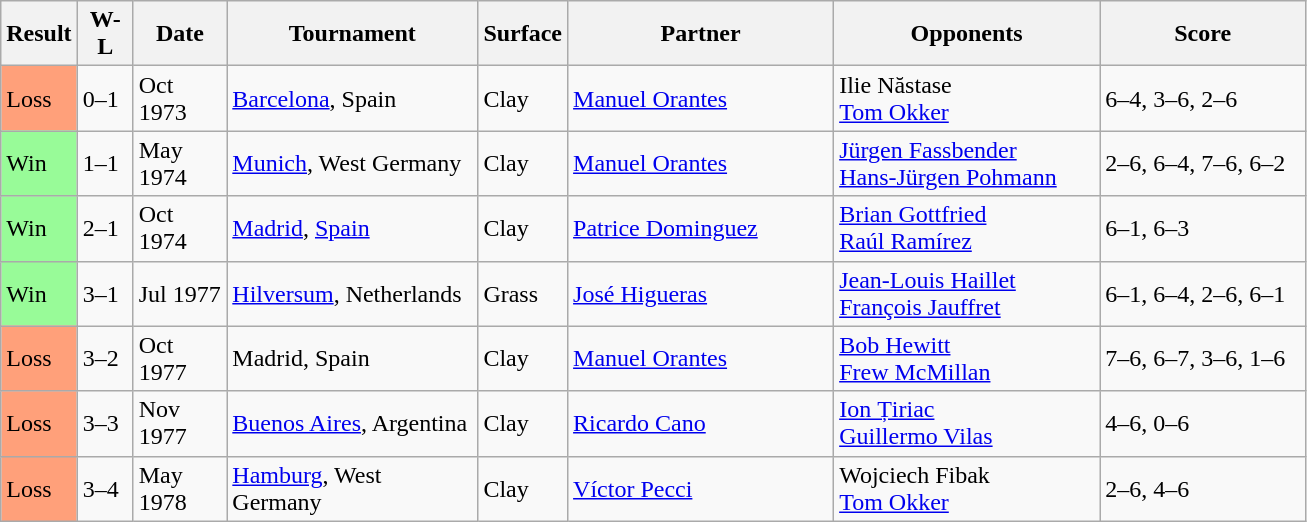<table class="sortable wikitable">
<tr>
<th style="width:40px">Result</th>
<th style="width:30px" class="unsortable">W-L</th>
<th style="width:55px">Date</th>
<th style="width:160px">Tournament</th>
<th style="width:50px">Surface</th>
<th style="width:170px">Partner</th>
<th style="width:170px">Opponents</th>
<th style="width:130px" class="unsortable">Score</th>
</tr>
<tr>
<td style="background:#ffa07a;">Loss</td>
<td>0–1</td>
<td>Oct 1973</td>
<td><a href='#'>Barcelona</a>, Spain</td>
<td>Clay</td>
<td> <a href='#'>Manuel Orantes</a></td>
<td> Ilie Năstase<br> <a href='#'>Tom Okker</a></td>
<td>6–4, 3–6, 2–6</td>
</tr>
<tr>
<td style="background:#98fb98;">Win</td>
<td>1–1</td>
<td>May 1974</td>
<td><a href='#'>Munich</a>, West Germany</td>
<td>Clay</td>
<td> <a href='#'>Manuel Orantes</a></td>
<td> <a href='#'>Jürgen Fassbender</a> <br>  <a href='#'>Hans-Jürgen Pohmann</a></td>
<td>2–6, 6–4, 7–6, 6–2</td>
</tr>
<tr>
<td style="background:#98fb98;">Win</td>
<td>2–1</td>
<td>Oct 1974</td>
<td><a href='#'>Madrid</a>, <a href='#'>Spain</a></td>
<td>Clay</td>
<td> <a href='#'>Patrice Dominguez</a></td>
<td> <a href='#'>Brian Gottfried</a> <br>  <a href='#'>Raúl Ramírez</a></td>
<td>6–1, 6–3</td>
</tr>
<tr>
<td style="background:#98fb98;">Win</td>
<td>3–1</td>
<td>Jul 1977</td>
<td><a href='#'>Hilversum</a>, Netherlands</td>
<td>Grass</td>
<td> <a href='#'>José Higueras</a></td>
<td> <a href='#'>Jean-Louis Haillet</a> <br>  <a href='#'>François Jauffret</a></td>
<td>6–1, 6–4, 2–6, 6–1</td>
</tr>
<tr>
<td style="background:#ffa07a;">Loss</td>
<td>3–2</td>
<td>Oct 1977</td>
<td>Madrid, Spain</td>
<td>Clay</td>
<td> <a href='#'>Manuel Orantes</a></td>
<td> <a href='#'>Bob Hewitt</a> <br>  <a href='#'>Frew McMillan</a></td>
<td>7–6, 6–7, 3–6, 1–6</td>
</tr>
<tr>
<td style="background:#ffa07a;">Loss</td>
<td>3–3</td>
<td>Nov 1977</td>
<td><a href='#'>Buenos Aires</a>, Argentina</td>
<td>Clay</td>
<td> <a href='#'>Ricardo Cano</a></td>
<td> <a href='#'>Ion Țiriac</a> <br>  <a href='#'>Guillermo Vilas</a></td>
<td>4–6, 0–6</td>
</tr>
<tr>
<td style="background:#ffa07a;">Loss</td>
<td>3–4</td>
<td>May 1978</td>
<td><a href='#'>Hamburg</a>, West Germany</td>
<td>Clay</td>
<td> <a href='#'>Víctor Pecci</a></td>
<td> Wojciech Fibak <br>  <a href='#'>Tom Okker</a></td>
<td>2–6, 4–6</td>
</tr>
</table>
